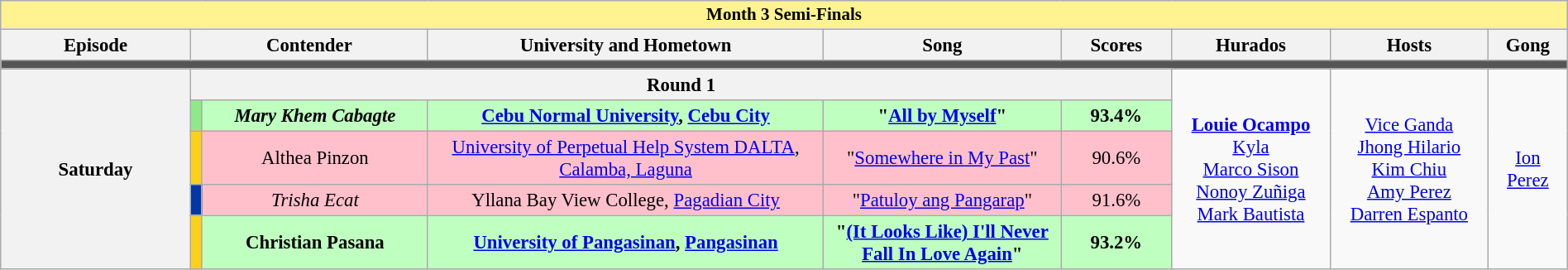<table class="wikitable mw-collapsible mw-collapsed" style="width:100%; text-align:center; font-size:95%;">
<tr>
<th colspan="9" style="background-color:#fff291;font-size:14px">Month 3 Semi-Finals</th>
</tr>
<tr>
<th width="12%">Episode</th>
<th colspan="2" width="15%">Contender</th>
<th width="25%">University and Hometown</th>
<th width="15%">Song</th>
<th width="7%">Scores</th>
<th width="10%">Hurados</th>
<th width="10%">Hosts</th>
<th width="05%">Gong</th>
</tr>
<tr>
<td colspan="9" style="background:#555;"></td>
</tr>
<tr>
<th rowspan="11">Saturday<br></th>
<th colspan="5">Round 1</th>
<td rowspan="13"><strong><a href='#'>Louie Ocampo</a></strong><br><a href='#'>Kyla</a><br><a href='#'>Marco Sison</a><br><a href='#'>Nonoy Zuñiga</a><br><a href='#'>Mark Bautista</a></td>
<td rowspan="13"><a href='#'>Vice Ganda</a><br><a href='#'>Jhong Hilario</a><br><a href='#'>Kim Chiu</a><br><a href='#'>Amy Perez</a><br><a href='#'>Darren Espanto</a></td>
<td rowspan="13"><a href='#'>Ion Perez</a></td>
</tr>
<tr style="background:#BFFFC0;">
<td style="background:#8deb87"></td>
<td><strong><em>Mary Khem Cabagte</em></strong></td>
<td><strong><a href='#'>Cebu Normal University</a>, <a href='#'>Cebu City</a></strong></td>
<td><strong>"<a href='#'>All by Myself</a>"</strong></td>
<td><strong>93.4%</strong></td>
</tr>
<tr style="background:pink">
<td style="background:#FCD116"></td>
<td>Althea Pinzon</td>
<td><a href='#'>University of Perpetual Help System DALTA</a>, <a href='#'>Calamba, Laguna</a></td>
<td>"<a href='#'>Somewhere in My Past</a>"</td>
<td>90.6%</td>
</tr>
<tr style="background:pink">
<td style="background:#0038A8"></td>
<td><em>Trisha Ecat</em></td>
<td>Yllana Bay View College, <a href='#'>Pagadian City</a></td>
<td>"<a href='#'>Patuloy ang Pangarap</a>"</td>
<td>91.6%</td>
</tr>
<tr style="background:#BFFFC0;">
<td style="background:#FCD116"></td>
<td><strong>Christian Pasana</strong></td>
<td><strong><a href='#'>University of Pangasinan</a>, <a href='#'>Pangasinan</a></strong></td>
<td><strong>"<a href='#'>(It Looks Like) I'll Never Fall In Love Again</a>"</strong></td>
<td><strong>93.2%</strong></td>
</tr>
</table>
